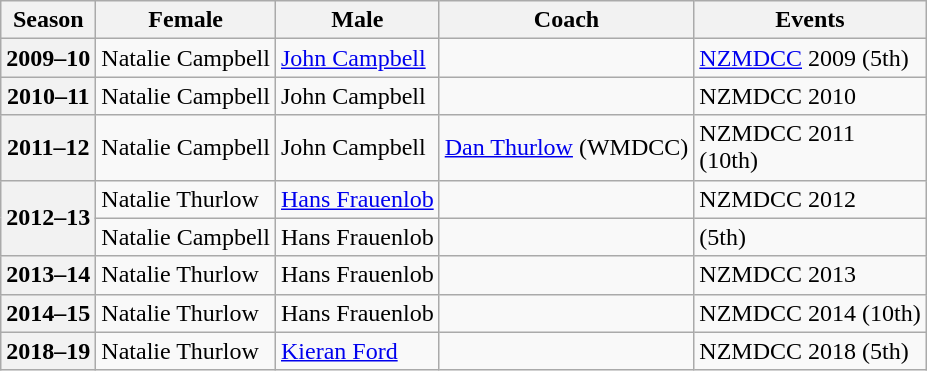<table class="wikitable">
<tr>
<th scope="col">Season</th>
<th scope="col">Female</th>
<th scope="col">Male</th>
<th scope="col">Coach</th>
<th scope="col">Events</th>
</tr>
<tr>
<th scope="row">2009–10</th>
<td>Natalie Campbell</td>
<td><a href='#'>John Campbell</a></td>
<td></td>
<td><a href='#'>NZMDCC</a> 2009 (5th)</td>
</tr>
<tr>
<th scope="row">2010–11</th>
<td>Natalie Campbell</td>
<td>John Campbell</td>
<td></td>
<td>NZMDCC 2010 </td>
</tr>
<tr>
<th scope="row">2011–12</th>
<td>Natalie Campbell</td>
<td>John Campbell</td>
<td><a href='#'>Dan Thurlow</a> (WMDCC)</td>
<td>NZMDCC 2011 <br> (10th)</td>
</tr>
<tr>
<th scope="row" rowspan="2">2012–13</th>
<td>Natalie Thurlow</td>
<td><a href='#'>Hans Frauenlob</a></td>
<td></td>
<td>NZMDCC 2012 </td>
</tr>
<tr>
<td>Natalie Campbell</td>
<td>Hans Frauenlob</td>
<td></td>
<td> (5th)</td>
</tr>
<tr>
<th scope="row">2013–14</th>
<td>Natalie Thurlow</td>
<td>Hans Frauenlob</td>
<td></td>
<td>NZMDCC 2013 </td>
</tr>
<tr>
<th scope="row">2014–15</th>
<td>Natalie Thurlow</td>
<td>Hans Frauenlob</td>
<td></td>
<td>NZMDCC 2014 (10th)</td>
</tr>
<tr>
<th scope="row">2018–19</th>
<td>Natalie Thurlow</td>
<td><a href='#'>Kieran Ford</a></td>
<td></td>
<td>NZMDCC 2018 (5th)</td>
</tr>
</table>
